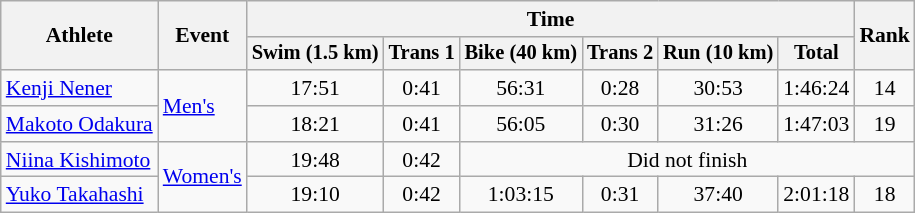<table class="wikitable" style="font-size:90%;text-align:center;">
<tr>
<th rowspan=2>Athlete</th>
<th rowspan=2>Event</th>
<th colspan=6>Time</th>
<th rowspan=2>Rank</th>
</tr>
<tr style="font-size:95%">
<th>Swim (1.5 km)</th>
<th>Trans 1</th>
<th>Bike (40 km)</th>
<th>Trans 2</th>
<th>Run (10 km)</th>
<th>Total</th>
</tr>
<tr>
<td align=left><a href='#'>Kenji Nener</a></td>
<td align=left rowspan=2><a href='#'>Men's</a></td>
<td>17:51</td>
<td>0:41</td>
<td>56:31</td>
<td>0:28</td>
<td>30:53</td>
<td>1:46:24</td>
<td>14</td>
</tr>
<tr>
<td align=left><a href='#'>Makoto Odakura</a></td>
<td>18:21</td>
<td>0:41</td>
<td>56:05</td>
<td>0:30</td>
<td>31:26</td>
<td>1:47:03</td>
<td>19</td>
</tr>
<tr>
<td align=left><a href='#'>Niina Kishimoto</a></td>
<td align=left rowspan=2><a href='#'>Women's</a></td>
<td>19:48</td>
<td>0:42</td>
<td colspan=5>Did not finish</td>
</tr>
<tr>
<td align=left><a href='#'>Yuko Takahashi</a></td>
<td>19:10</td>
<td>0:42</td>
<td>1:03:15</td>
<td>0:31</td>
<td>37:40</td>
<td>2:01:18</td>
<td>18</td>
</tr>
</table>
